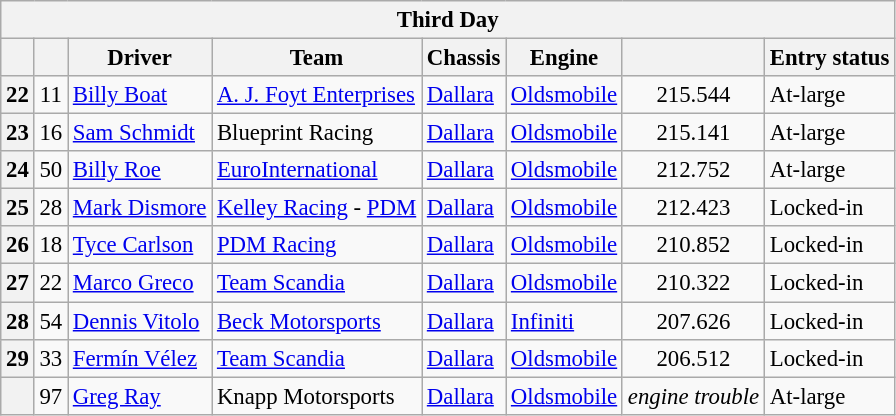<table class="wikitable" style="font-size:95%;">
<tr>
<th colspan=8>Third Day</th>
</tr>
<tr>
<th></th>
<th></th>
<th>Driver</th>
<th>Team</th>
<th>Chassis</th>
<th>Engine</th>
<th></th>
<th>Entry status</th>
</tr>
<tr>
<th scope="row">22</th>
<td style="text-align:center;">11</td>
<td> <a href='#'>Billy Boat</a> <strong></strong></td>
<td><a href='#'>A. J. Foyt Enterprises</a></td>
<td><a href='#'>Dallara</a></td>
<td><a href='#'>Oldsmobile</a></td>
<td style="text-align:center;">215.544</td>
<td>At-large</td>
</tr>
<tr>
<th scope="row">23</th>
<td style="text-align:center;">16</td>
<td> <a href='#'>Sam Schmidt</a> <strong></strong></td>
<td>Blueprint Racing</td>
<td><a href='#'>Dallara</a></td>
<td><a href='#'>Oldsmobile</a></td>
<td style="text-align:center;">215.141</td>
<td>At-large</td>
</tr>
<tr>
<th scope="row">24</th>
<td style="text-align:center;">50</td>
<td> <a href='#'>Billy Roe</a> <strong></strong></td>
<td><a href='#'>EuroInternational</a></td>
<td><a href='#'>Dallara</a></td>
<td><a href='#'>Oldsmobile</a></td>
<td style="text-align:center;">212.752</td>
<td>At-large</td>
</tr>
<tr>
<th scope="row">25</th>
<td style="text-align:center;">28</td>
<td> <a href='#'>Mark Dismore</a></td>
<td><a href='#'>Kelley Racing</a> - <a href='#'>PDM</a></td>
<td><a href='#'>Dallara</a></td>
<td><a href='#'>Oldsmobile</a></td>
<td style="text-align:center;">212.423</td>
<td>Locked-in</td>
</tr>
<tr>
<th scope="row">26</th>
<td style="text-align:center;">18</td>
<td> <a href='#'>Tyce Carlson</a> <strong></strong></td>
<td><a href='#'>PDM Racing</a></td>
<td><a href='#'>Dallara</a></td>
<td><a href='#'>Oldsmobile</a></td>
<td style="text-align:center;">210.852</td>
<td>Locked-in</td>
</tr>
<tr>
<th scope="row">27</th>
<td style="text-align:center;">22</td>
<td> <a href='#'>Marco Greco</a></td>
<td><a href='#'>Team Scandia</a></td>
<td><a href='#'>Dallara</a></td>
<td><a href='#'>Oldsmobile</a></td>
<td style="text-align:center;">210.322</td>
<td>Locked-in</td>
</tr>
<tr>
<th scope="row">28</th>
<td style="text-align:center;">54</td>
<td> <a href='#'>Dennis Vitolo</a></td>
<td><a href='#'>Beck Motorsports</a></td>
<td><a href='#'>Dallara</a></td>
<td><a href='#'>Infiniti</a></td>
<td style="text-align:center;">207.626</td>
<td>Locked-in</td>
</tr>
<tr>
<th scope="row">29</th>
<td style="text-align:center;">33</td>
<td> <a href='#'>Fermín Vélez</a></td>
<td><a href='#'>Team Scandia</a></td>
<td><a href='#'>Dallara</a></td>
<td><a href='#'>Oldsmobile</a></td>
<td style="text-align:center;">206.512</td>
<td>Locked-in</td>
</tr>
<tr>
<th scope="row"></th>
<td style="text-align:center;">97</td>
<td> <a href='#'>Greg Ray</a> <strong></strong></td>
<td>Knapp Motorsports</td>
<td><a href='#'>Dallara</a></td>
<td><a href='#'>Oldsmobile</a></td>
<td style="text-align:center;"><em>engine trouble</em></td>
<td>At-large</td>
</tr>
</table>
